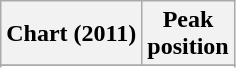<table class="wikitable sortable plainrowheaders" style="text-align:center">
<tr>
<th scope="col">Chart (2011)</th>
<th scope="col">Peak<br>position</th>
</tr>
<tr>
</tr>
<tr>
</tr>
<tr>
</tr>
<tr>
</tr>
<tr>
</tr>
<tr>
</tr>
<tr>
</tr>
<tr>
</tr>
<tr>
</tr>
<tr>
</tr>
<tr>
</tr>
<tr>
</tr>
<tr>
</tr>
<tr>
</tr>
<tr>
</tr>
<tr>
</tr>
<tr>
</tr>
<tr>
</tr>
<tr>
</tr>
<tr>
</tr>
<tr>
</tr>
<tr>
</tr>
</table>
